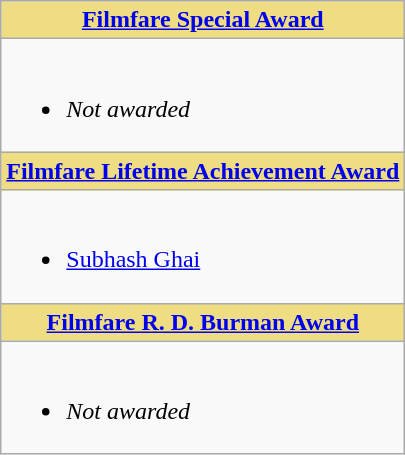<table class="wikitable">
<tr>
<th style="background:#EEDD82;" colspan="2"><a href='#'>Filmfare Special Award</a></th>
</tr>
<tr>
<td><br><ul><li><em>Not awarded</em></li></ul></td>
</tr>
<tr>
<th style="background:#EEDD82;"><a href='#'>Filmfare Lifetime Achievement Award</a></th>
</tr>
<tr>
<td><br><ul><li><a href='#'>Subhash Ghai</a></li></ul></td>
</tr>
<tr>
<th style="background:#EEDD82;"><a href='#'>Filmfare R. D. Burman Award</a></th>
</tr>
<tr>
<td><br><ul><li><em>Not awarded</em></li></ul></td>
</tr>
</table>
